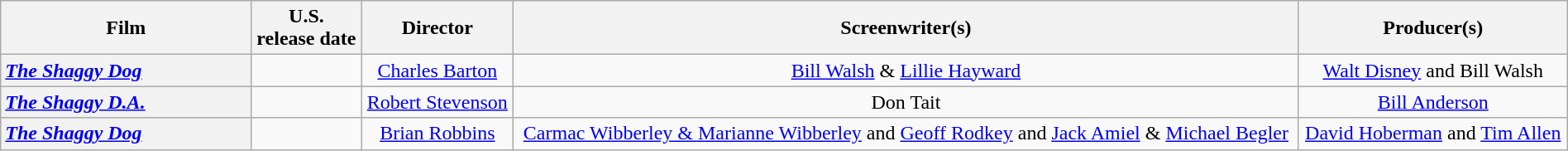<table class="wikitable plainrowheaders" style="text-align:center" width=100%>
<tr>
<th scope="col" style="width:16%;">Film</th>
<th scope="col">U.S. <br>release date</th>
<th scope="col">Director</th>
<th scope="col">Screenwriter(s)</th>
<th scope="col">Producer(s)</th>
</tr>
<tr>
<th scope="row" style="text-align:left"><em><a href='#'>The Shaggy Dog</a></em></th>
<td style="text-align:center"></td>
<td><a href='#'>Charles Barton</a></td>
<td><a href='#'>Bill Walsh</a> & <a href='#'>Lillie Hayward</a></td>
<td><a href='#'>Walt Disney</a> and Bill Walsh</td>
</tr>
<tr>
<th scope="row" style="text-align:left"><em><a href='#'>The Shaggy D.A.</a></em></th>
<td style="text-align:center"></td>
<td><a href='#'>Robert Stevenson</a></td>
<td>Don Tait</td>
<td><a href='#'>Bill Anderson</a></td>
</tr>
<tr>
<th scope="row" style="text-align:left"><em><a href='#'>The Shaggy Dog</a></em></th>
<td style="text-align:center"></td>
<td><a href='#'>Brian Robbins</a></td>
<td><a href='#'>Carmac Wibberley & Marianne Wibberley</a> and <a href='#'>Geoff Rodkey</a> and <a href='#'>Jack Amiel</a> & <a href='#'>Michael Begler</a></td>
<td><a href='#'>David Hoberman</a> and <a href='#'>Tim Allen</a></td>
</tr>
</table>
